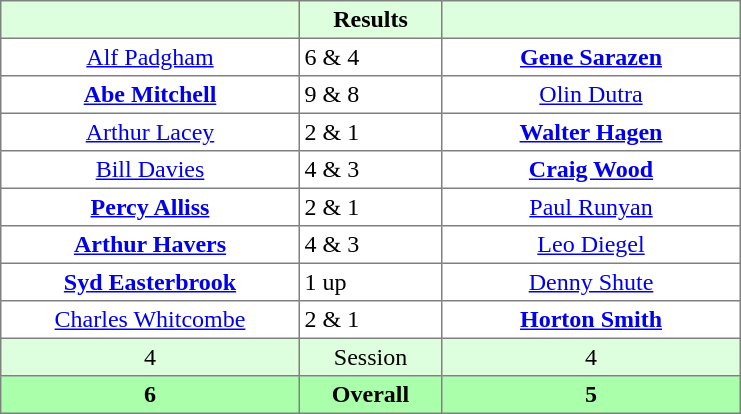<table border="1" cellpadding="3" style="border-collapse: collapse; text-align:center;">
<tr style="background:#dfd;">
<th style="width:12em;"></th>
<th style="width:5.5em;">Results</th>
<th style="width:12em;"></th>
</tr>
<tr>
<td><a href='#'>Alf Padgham</a></td>
<td align=left> 6 & 4</td>
<td><strong><a href='#'>Gene Sarazen</a></strong></td>
</tr>
<tr>
<td><strong><a href='#'>Abe Mitchell</a></strong></td>
<td align=left> 9 & 8</td>
<td><a href='#'>Olin Dutra</a></td>
</tr>
<tr>
<td><a href='#'>Arthur Lacey</a></td>
<td align=left> 2 & 1</td>
<td><strong><a href='#'>Walter Hagen</a></strong></td>
</tr>
<tr>
<td><a href='#'>Bill Davies</a></td>
<td align=left> 4 & 3</td>
<td><strong><a href='#'>Craig Wood</a></strong></td>
</tr>
<tr>
<td><strong><a href='#'>Percy Alliss</a></strong></td>
<td align=left> 2 & 1</td>
<td><a href='#'>Paul Runyan</a></td>
</tr>
<tr>
<td><strong><a href='#'>Arthur Havers</a></strong></td>
<td align=left> 4 & 3</td>
<td><a href='#'>Leo Diegel</a></td>
</tr>
<tr>
<td><strong><a href='#'>Syd Easterbrook</a></strong></td>
<td align=left> 1 up</td>
<td><a href='#'>Denny Shute</a></td>
</tr>
<tr>
<td><a href='#'>Charles Whitcombe</a></td>
<td align=left> 2 & 1</td>
<td><strong><a href='#'>Horton Smith</a></strong></td>
</tr>
<tr style="background:#dfd;">
<td>4</td>
<td>Session</td>
<td>4</td>
</tr>
<tr style="background:#afa;">
<th>6</th>
<th>Overall</th>
<th>5</th>
</tr>
</table>
